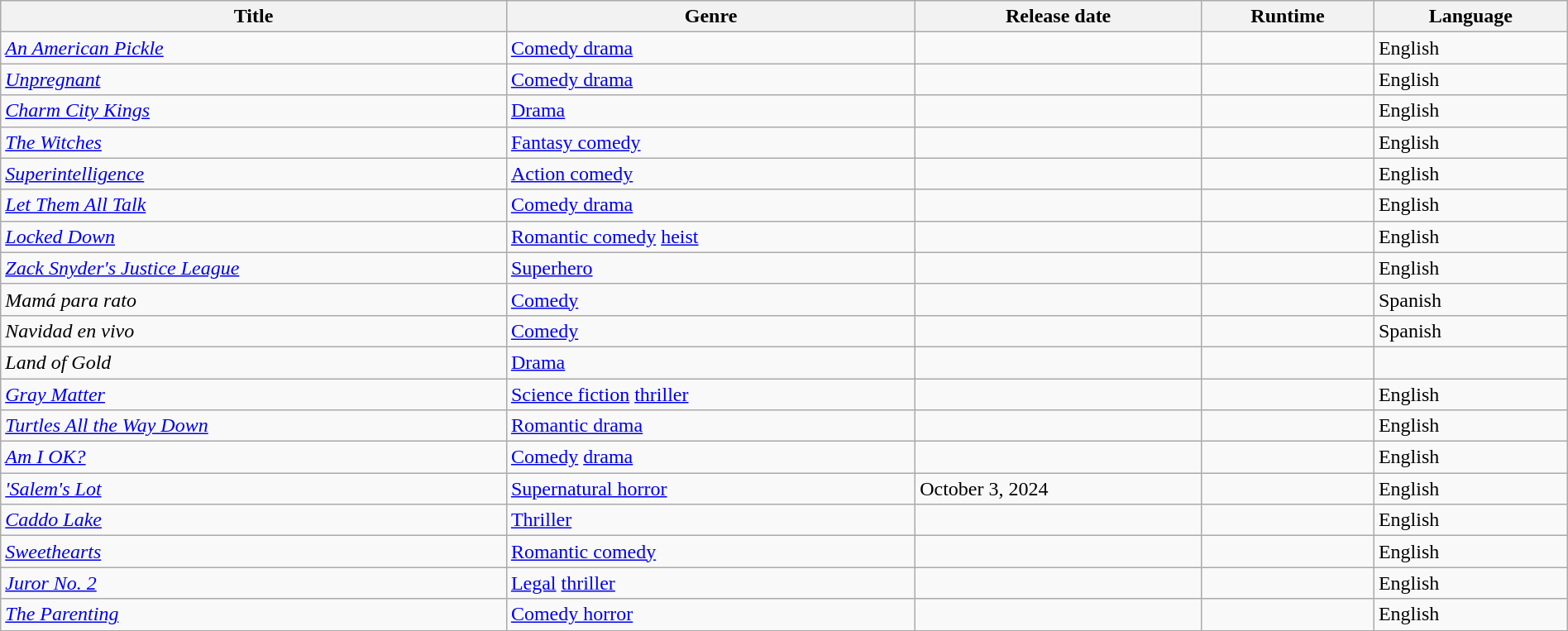<table class="wikitable sortable" style="width:100%;">
<tr>
<th>Title</th>
<th>Genre</th>
<th>Release date</th>
<th>Runtime</th>
<th>Language</th>
</tr>
<tr>
<td><em><a href='#'>An American Pickle</a></em></td>
<td><a href='#'>Comedy drama</a></td>
<td></td>
<td></td>
<td>English</td>
</tr>
<tr>
<td><em><a href='#'>Unpregnant</a></em></td>
<td><a href='#'>Comedy drama</a></td>
<td></td>
<td></td>
<td>English</td>
</tr>
<tr>
<td><em><a href='#'>Charm City Kings</a></em></td>
<td><a href='#'>Drama</a></td>
<td></td>
<td></td>
<td>English</td>
</tr>
<tr>
<td><em><a href='#'>The Witches</a></em></td>
<td><a href='#'>Fantasy comedy</a></td>
<td></td>
<td></td>
<td>English</td>
</tr>
<tr>
<td><em><a href='#'>Superintelligence</a></em></td>
<td><a href='#'>Action comedy</a></td>
<td></td>
<td></td>
<td>English</td>
</tr>
<tr>
<td><em><a href='#'>Let Them All Talk</a></em></td>
<td><a href='#'>Comedy drama</a></td>
<td></td>
<td></td>
<td>English</td>
</tr>
<tr>
<td><em><a href='#'>Locked Down</a></em></td>
<td><a href='#'>Romantic comedy</a> <a href='#'>heist</a></td>
<td></td>
<td></td>
<td>English</td>
</tr>
<tr>
<td><em><a href='#'>Zack Snyder's Justice League</a></em></td>
<td><a href='#'>Superhero</a></td>
<td></td>
<td></td>
<td>English</td>
</tr>
<tr>
<td><em>Mamá para rato</em></td>
<td><a href='#'>Comedy</a></td>
<td></td>
<td></td>
<td>Spanish</td>
</tr>
<tr>
<td><em>Navidad en vivo</em></td>
<td><a href='#'>Comedy</a></td>
<td></td>
<td></td>
<td>Spanish</td>
</tr>
<tr>
<td><em>Land of Gold</em></td>
<td><a href='#'>Drama</a></td>
<td></td>
<td></td>
<td></td>
</tr>
<tr>
<td><em><a href='#'>Gray Matter</a></em></td>
<td><a href='#'>Science fiction</a> <a href='#'>thriller</a></td>
<td></td>
<td></td>
<td>English</td>
</tr>
<tr>
<td><em><a href='#'>Turtles All the Way Down</a></em></td>
<td><a href='#'>Romantic drama</a></td>
<td></td>
<td></td>
<td>English</td>
</tr>
<tr>
<td><em><a href='#'>Am I OK?</a></em></td>
<td><a href='#'>Comedy</a> <a href='#'>drama</a></td>
<td></td>
<td></td>
<td>English</td>
</tr>
<tr>
<td><em><a href='#'>'Salem's Lot</a></em></td>
<td><a href='#'>Supernatural horror</a></td>
<td>October 3, 2024</td>
<td></td>
<td>English</td>
</tr>
<tr>
<td><em><a href='#'>Caddo Lake</a></em></td>
<td><a href='#'>Thriller</a></td>
<td></td>
<td></td>
<td>English</td>
</tr>
<tr>
<td><em><a href='#'>Sweethearts</a></em></td>
<td><a href='#'>Romantic comedy</a></td>
<td></td>
<td></td>
<td>English</td>
</tr>
<tr>
<td><em><a href='#'>Juror No. 2</a></em></td>
<td><a href='#'>Legal</a> <a href='#'>thriller</a></td>
<td></td>
<td></td>
<td>English</td>
</tr>
<tr>
<td><em><a href='#'>The Parenting</a></em></td>
<td><a href='#'>Comedy horror</a></td>
<td></td>
<td></td>
<td>English</td>
</tr>
</table>
